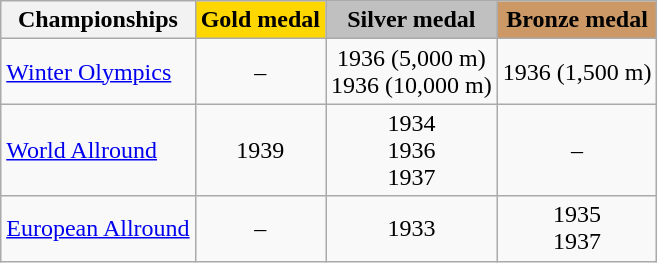<table class="wikitable" style="text-align:center">
<tr>
<th>Championships</th>
<td bgcolor=gold><strong>Gold medal</strong></td>
<td bgcolor=silver><strong>Silver medal</strong></td>
<td bgcolor=cc9966><strong>Bronze medal</strong></td>
</tr>
<tr>
<td align="left"><a href='#'>Winter Olympics</a></td>
<td>–</td>
<td>1936 (5,000 m) <br> 1936 (10,000 m)</td>
<td>1936 (1,500 m)</td>
</tr>
<tr>
<td align="left"><a href='#'>World Allround</a></td>
<td>1939</td>
<td>1934 <br> 1936 <br> 1937</td>
<td>–</td>
</tr>
<tr>
<td align="left"><a href='#'>European Allround</a></td>
<td>–</td>
<td>1933</td>
<td>1935 <br> 1937</td>
</tr>
</table>
